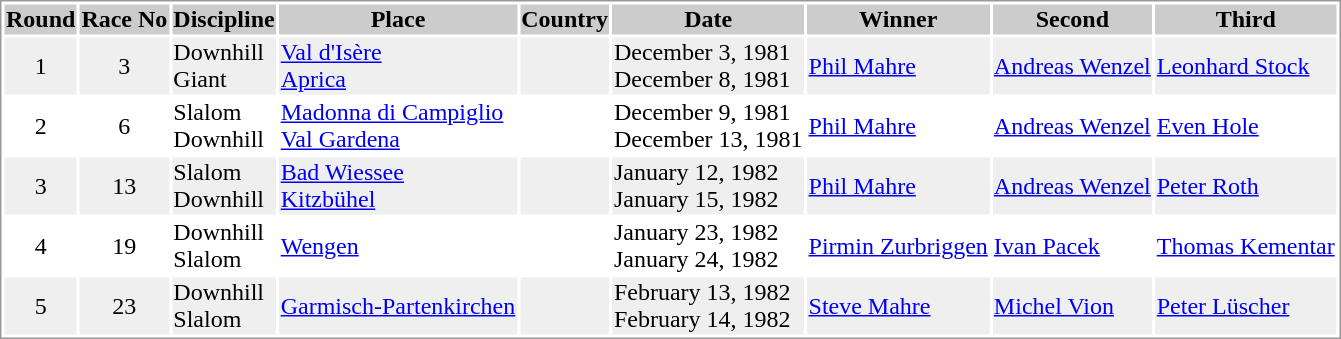<table border="0" style="border: 1px solid #999; background-color:#FFFFFF; text-align:center">
<tr align="center" bgcolor="#CCCCCC">
<th>Round</th>
<th>Race No</th>
<th>Discipline</th>
<th>Place</th>
<th>Country</th>
<th>Date</th>
<th>Winner</th>
<th>Second</th>
<th>Third</th>
</tr>
<tr bgcolor="#EFEFEF">
<td>1</td>
<td>3</td>
<td align="left">Downhill<br>Giant</td>
<td align="left"><a href='#'>Val d'Isère</a><br><a href='#'>Aprica</a></td>
<td align="left"><br></td>
<td align="left">December 3, 1981<br>December 8, 1981</td>
<td align="left"> <a href='#'>Phil Mahre</a></td>
<td align="left"> <a href='#'>Andreas Wenzel</a></td>
<td align="left"> <a href='#'>Leonhard Stock</a></td>
</tr>
<tr>
<td>2</td>
<td>6</td>
<td align="left">Slalom<br>Downhill</td>
<td align="left"><a href='#'>Madonna di Campiglio</a><br><a href='#'>Val Gardena</a></td>
<td align="left"><br></td>
<td align="left">December 9, 1981<br>December 13, 1981</td>
<td align="left"> <a href='#'>Phil Mahre</a></td>
<td align="left"> <a href='#'>Andreas Wenzel</a></td>
<td align="left"> <a href='#'>Even Hole</a></td>
</tr>
<tr bgcolor="#EFEFEF">
<td>3</td>
<td>13</td>
<td align="left">Slalom<br>Downhill</td>
<td align="left"><a href='#'>Bad Wiessee</a><br><a href='#'>Kitzbühel</a></td>
<td align="left"><br></td>
<td align="left">January 12, 1982<br>January 15, 1982</td>
<td align="left"> <a href='#'>Phil Mahre</a></td>
<td align="left"> <a href='#'>Andreas Wenzel</a></td>
<td align="left"> <a href='#'>Peter Roth</a></td>
</tr>
<tr>
<td>4</td>
<td>19</td>
<td align="left">Downhill<br>Slalom</td>
<td align="left"><a href='#'>Wengen</a></td>
<td align="left"></td>
<td align="left">January 23, 1982<br>January 24, 1982</td>
<td align="left"> <a href='#'>Pirmin Zurbriggen</a></td>
<td align="left"> <a href='#'>Ivan Pacek</a></td>
<td align="left"> <a href='#'>Thomas Kementar</a></td>
</tr>
<tr bgcolor="#EFEFEF">
<td>5</td>
<td>23</td>
<td align="left">Downhill<br>Slalom</td>
<td align="left"><a href='#'>Garmisch-Partenkirchen</a></td>
<td align="left"></td>
<td align="left">February 13, 1982<br>February 14, 1982</td>
<td align="left"> <a href='#'>Steve Mahre</a></td>
<td align="left"> <a href='#'>Michel Vion</a></td>
<td align="left"> <a href='#'>Peter Lüscher</a></td>
</tr>
</table>
